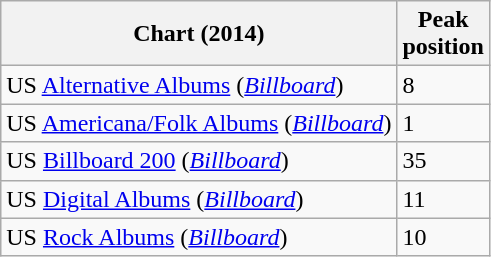<table class="wikitable sortable">
<tr>
<th>Chart (2014)</th>
<th>Peak<br>position</th>
</tr>
<tr>
<td>US <a href='#'>Alternative Albums</a> (<a href='#'><em>Billboard</em></a>)</td>
<td>8</td>
</tr>
<tr>
<td>US <a href='#'>Americana/Folk Albums</a> (<a href='#'><em>Billboard</em></a>)</td>
<td>1</td>
</tr>
<tr>
<td>US <a href='#'>Billboard 200</a> (<a href='#'><em>Billboard</em></a>)</td>
<td>35</td>
</tr>
<tr>
<td>US <a href='#'>Digital Albums</a> (<a href='#'><em>Billboard</em></a>)</td>
<td>11</td>
</tr>
<tr>
<td>US <a href='#'>Rock Albums</a> (<a href='#'><em>Billboard</em></a>)</td>
<td>10</td>
</tr>
</table>
